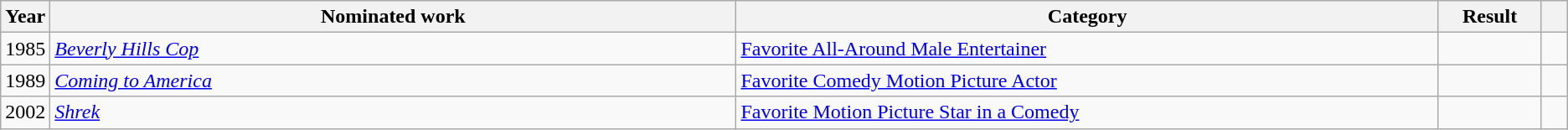<table class="wikitable sortable">
<tr>
<th scope="col" style="width:1em;">Year</th>
<th scope="col" style="width:39em;">Nominated work</th>
<th scope="col" style="width:40em;">Category</th>
<th scope="col" style="width:5em;">Result</th>
<th scope="col" style="width:1em;"class="unsortable"></th>
</tr>
<tr>
<td>1985</td>
<td><em><a href='#'>Beverly Hills Cop</a></em></td>
<td><a href='#'>Favorite All-Around Male Entertainer</a></td>
<td></td>
<td></td>
</tr>
<tr>
<td>1989</td>
<td><em><a href='#'>Coming to America</a></em></td>
<td><a href='#'>Favorite Comedy Motion Picture Actor</a></td>
<td></td>
<td></td>
</tr>
<tr>
<td>2002</td>
<td><em><a href='#'>Shrek</a></em></td>
<td><a href='#'>Favorite Motion Picture Star in a Comedy</a></td>
<td></td>
<td></td>
</tr>
</table>
